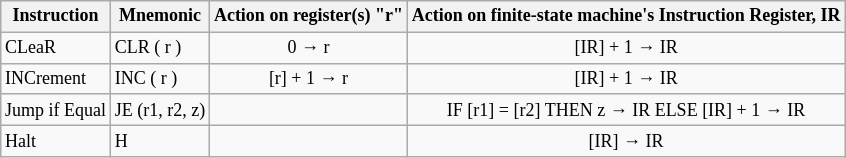<table class="wikitable">
<tr style="text-align:center; font-size:9pt; font-weight:bold; vertical-align:bottom;">
<th style="width:63.6; height:12px;">Instruction</th>
<th style="width:67.8;">Mnemonic</th>
<th style="width:130.2;">Action on register(s) "r"</th>
<th style="width:240.6;">Action on finite-state machine's Instruction Register, IR</th>
</tr>
<tr style="font-size:9pt; vertical-align:bottom;">
<td style="height:11.4; ">CLeaR</td>
<td>CLR ( r )</td>
<td style="text-align:center; ">0 → r</td>
<td style="text-align:center; ">[IR] + 1 → IR</td>
</tr>
<tr style="font-size:9pt; vertical-align:bottom;">
<td style="height:11.4; ">INCrement</td>
<td>INC ( r )</td>
<td style="text-align:center; ">[r] + 1 → r</td>
<td style="text-align:center; ">[IR] + 1 → IR</td>
</tr>
<tr style="font-size:9pt; vertical-align:bottom;">
<td style="height:11.4; ">Jump if Equal</td>
<td>JE (r1, r2, z)</td>
<td></td>
<td style="text-align:center; ">IF [r1] = [r2] THEN z → IR  ELSE [IR] + 1 → IR</td>
</tr>
<tr style="font-size:9pt; vertical-align:bottom;">
<td style="height:11.4; ">Halt</td>
<td>H</td>
<td></td>
<td style="text-align:center; ">[IR]  → IR</td>
</tr>
</table>
